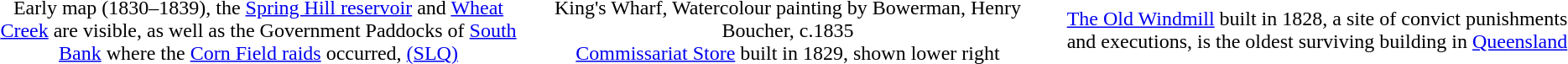<table class="graytable" style="text-align:center">
<tr>
<td style="width:33%;"></td>
<td style="width:33%;"></td>
<td style="width:33%;"></td>
</tr>
<tr>
<td>Early map (1830–1839), the <a href='#'>Spring Hill reservoir</a> and <a href='#'>Wheat Creek</a> are visible, as well as the Government Paddocks of <a href='#'>South Bank</a> where the <a href='#'>Corn Field raids</a> occurred, <a href='#'>(SLQ)</a></td>
<td>King's Wharf, Watercolour painting by Bowerman, Henry Boucher, c.1835<br><a href='#'>Commissariat Store</a> built in 1829, shown lower right</td>
<td><a href='#'>The Old Windmill</a> built in 1828, a site of convict punishments and executions, is the oldest surviving building in <a href='#'>Queensland</a></td>
</tr>
</table>
